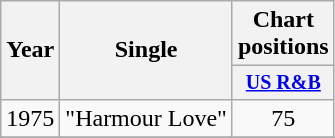<table class="wikitable" style="text-align:center;">
<tr>
<th rowspan="2">Year</th>
<th rowspan="2">Single</th>
<th colspan="3">Chart positions</th>
</tr>
<tr style="font-size:smaller;">
<th width="40"><a href='#'>US R&B</a></th>
</tr>
<tr>
<td>1975</td>
<td align="left">"Harmour Love"</td>
<td>75</td>
</tr>
<tr>
</tr>
</table>
